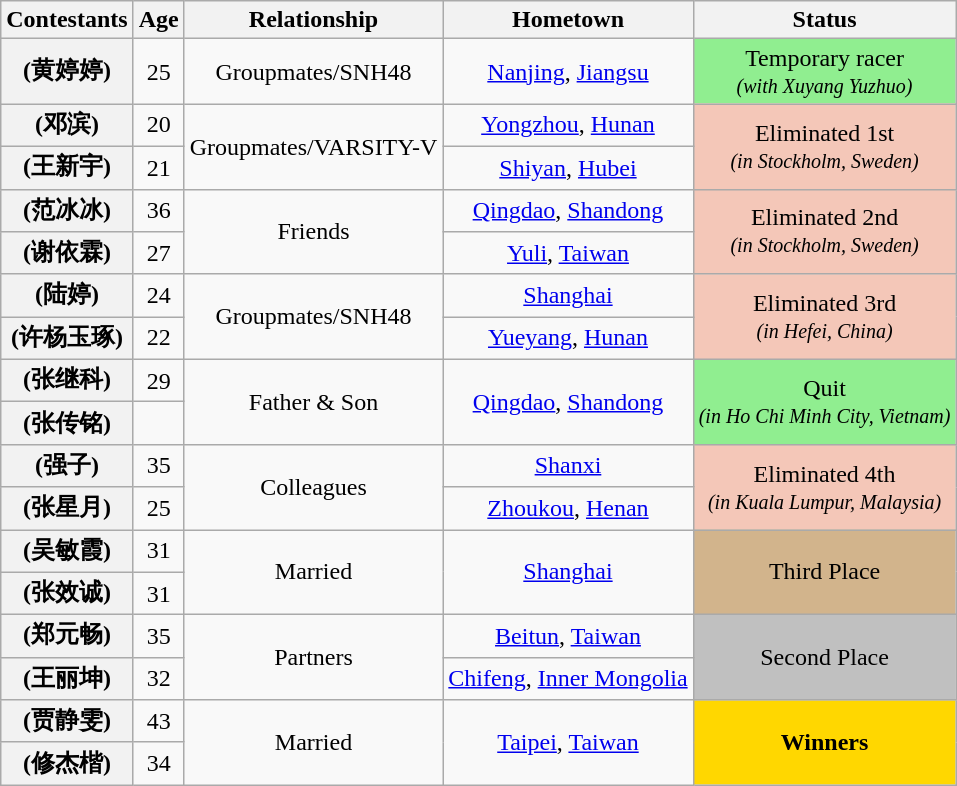<table class="wikitable sortable" style="text-align:center;">
<tr>
<th scope="col">Contestants</th>
<th scope="col">Age</th>
<th class="unsortable" scope="col">Relationship</th>
<th scope="col" class="unsortable">Hometown</th>
<th scope="col">Status</th>
</tr>
<tr>
<th scope="row"> (黄婷婷)</th>
<td>25</td>
<td>Groupmates/SNH48</td>
<td><a href='#'>Nanjing</a>, <a href='#'>Jiangsu</a></td>
<td bgcolor="lightgreen">Temporary racer<br><small><em>(with Xuyang Yuzhuo)</em></small></td>
</tr>
<tr>
<th scope="row"> (邓滨)</th>
<td>20</td>
<td rowspan="2">Groupmates/VARSITY-V</td>
<td><a href='#'>Yongzhou</a>, <a href='#'>Hunan</a></td>
<td rowspan="2" bgcolor="f4c7b8">Eliminated 1st<br><small><em>(in Stockholm, Sweden)</em></small></td>
</tr>
<tr>
<th scope="row"> (王新宇)</th>
<td>21</td>
<td><a href='#'>Shiyan</a>, <a href='#'>Hubei</a></td>
</tr>
<tr>
<th scope="row"> (范冰冰)</th>
<td>36</td>
<td rowspan="2">Friends</td>
<td><a href='#'>Qingdao</a>, <a href='#'>Shandong</a></td>
<td rowspan="2" bgcolor="f4c7b8">Eliminated 2nd<br><small><em>(in Stockholm, Sweden)</em></small></td>
</tr>
<tr>
<th scope="row"> (谢依霖)</th>
<td>27</td>
<td><a href='#'>Yuli</a>, <a href='#'>Taiwan</a></td>
</tr>
<tr>
<th scope="row"> (陆婷)</th>
<td>24</td>
<td rowspan="2">Groupmates/SNH48</td>
<td><a href='#'>Shanghai</a></td>
<td rowspan="2" bgcolor="f4c7b8">Eliminated 3rd<br><small><em>(in Hefei, China)</em></small></td>
</tr>
<tr>
<th scope="row"> (许杨玉琢)</th>
<td>22</td>
<td><a href='#'>Yueyang</a>, <a href='#'>Hunan</a></td>
</tr>
<tr>
<th scope="row"> (张继科)</th>
<td>29</td>
<td rowspan="2">Father & Son</td>
<td rowspan="2"><a href='#'>Qingdao</a>, <a href='#'>Shandong</a></td>
<td rowspan="2" bgcolor="lightgreen">Quit<br><small><em>(in Ho Chi Minh City, Vietnam)</em></small></td>
</tr>
<tr>
<th scope="row"> (张传铭)</th>
<td></td>
</tr>
<tr>
<th scope="row"> (强子)</th>
<td>35</td>
<td rowspan="2">Colleagues</td>
<td><a href='#'>Shanxi</a></td>
<td rowspan="2" bgcolor="f4c7b8">Eliminated 4th<br><small><em>(in Kuala Lumpur, Malaysia)</em></small></td>
</tr>
<tr>
<th scope="row"> (张星月)</th>
<td>25</td>
<td><a href='#'>Zhoukou</a>, <a href='#'>Henan</a></td>
</tr>
<tr>
<th scope="row"> (吴敏霞)</th>
<td>31</td>
<td rowspan="2">Married</td>
<td rowspan="2"><a href='#'>Shanghai</a></td>
<td rowspan="2" bgcolor="tan">Third Place</td>
</tr>
<tr>
<th scope="row"> (张效诚)</th>
<td>31</td>
</tr>
<tr>
<th scope="row"> (郑元畅)</th>
<td>35</td>
<td rowspan="2">Partners</td>
<td><a href='#'>Beitun</a>, <a href='#'>Taiwan</a></td>
<td rowspan="2" bgcolor="silver">Second Place</td>
</tr>
<tr>
<th scope="row"> (王丽坤)</th>
<td>32</td>
<td><a href='#'>Chifeng</a>, <a href='#'>Inner Mongolia</a></td>
</tr>
<tr>
<th scope="row"> (贾静雯)</th>
<td>43</td>
<td rowspan="2">Married</td>
<td rowspan="2"><a href='#'>Taipei</a>, <a href='#'>Taiwan</a></td>
<td rowspan="2" bgcolor="gold"><strong>Winners</strong></td>
</tr>
<tr>
<th scope="row"> (修杰楷)</th>
<td>34</td>
</tr>
</table>
